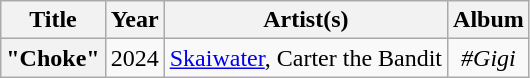<table class="wikitable plainrowheaders" style="text-align:center;">
<tr>
<th scope="col">Title</th>
<th scope="col">Year</th>
<th scope="col">Artist(s)</th>
<th scope="col">Album</th>
</tr>
<tr>
<th scope="row">"Choke"</th>
<td>2024</td>
<td><a href='#'>Skaiwater</a>, Carter the Bandit</td>
<td><em>#Gigi</em></td>
</tr>
</table>
